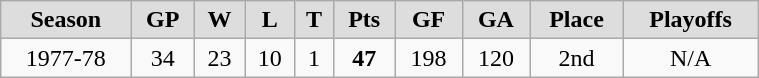<table class="wikitable" width=40%>
<tr style="font-weight:bold; background-color:#dddddd;" align="center" |>
<td>Season</td>
<td>GP</td>
<td>W</td>
<td>L</td>
<td>T</td>
<td>Pts</td>
<td>GF</td>
<td>GA</td>
<td>Place</td>
<td>Playoffs</td>
</tr>
<tr align="center">
<td>1977-78</td>
<td>34</td>
<td>23</td>
<td>10</td>
<td>1</td>
<td><strong>47</strong></td>
<td>198</td>
<td>120</td>
<td>2nd</td>
<td>N/A</td>
</tr>
</table>
